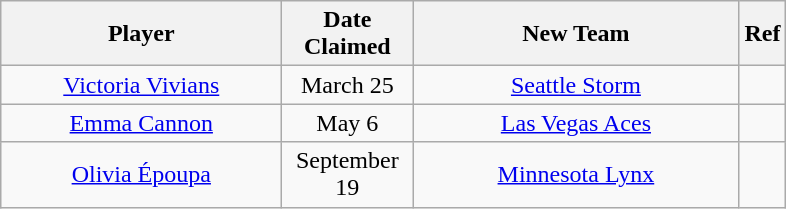<table class="wikitable sortable" style="text-align:center">
<tr>
<th style="width:180px">Player</th>
<th style="width:80px">Date Claimed</th>
<th style="width:210px">New Team</th>
<th class="unsortable">Ref</th>
</tr>
<tr>
<td><a href='#'>Victoria Vivians</a></td>
<td>March 25</td>
<td><a href='#'>Seattle Storm</a></td>
<td></td>
</tr>
<tr>
<td><a href='#'>Emma Cannon</a></td>
<td>May 6</td>
<td><a href='#'>Las Vegas Aces</a></td>
<td></td>
</tr>
<tr>
<td><a href='#'>Olivia Époupa</a></td>
<td>September 19</td>
<td><a href='#'>Minnesota Lynx</a></td>
<td></td>
</tr>
</table>
